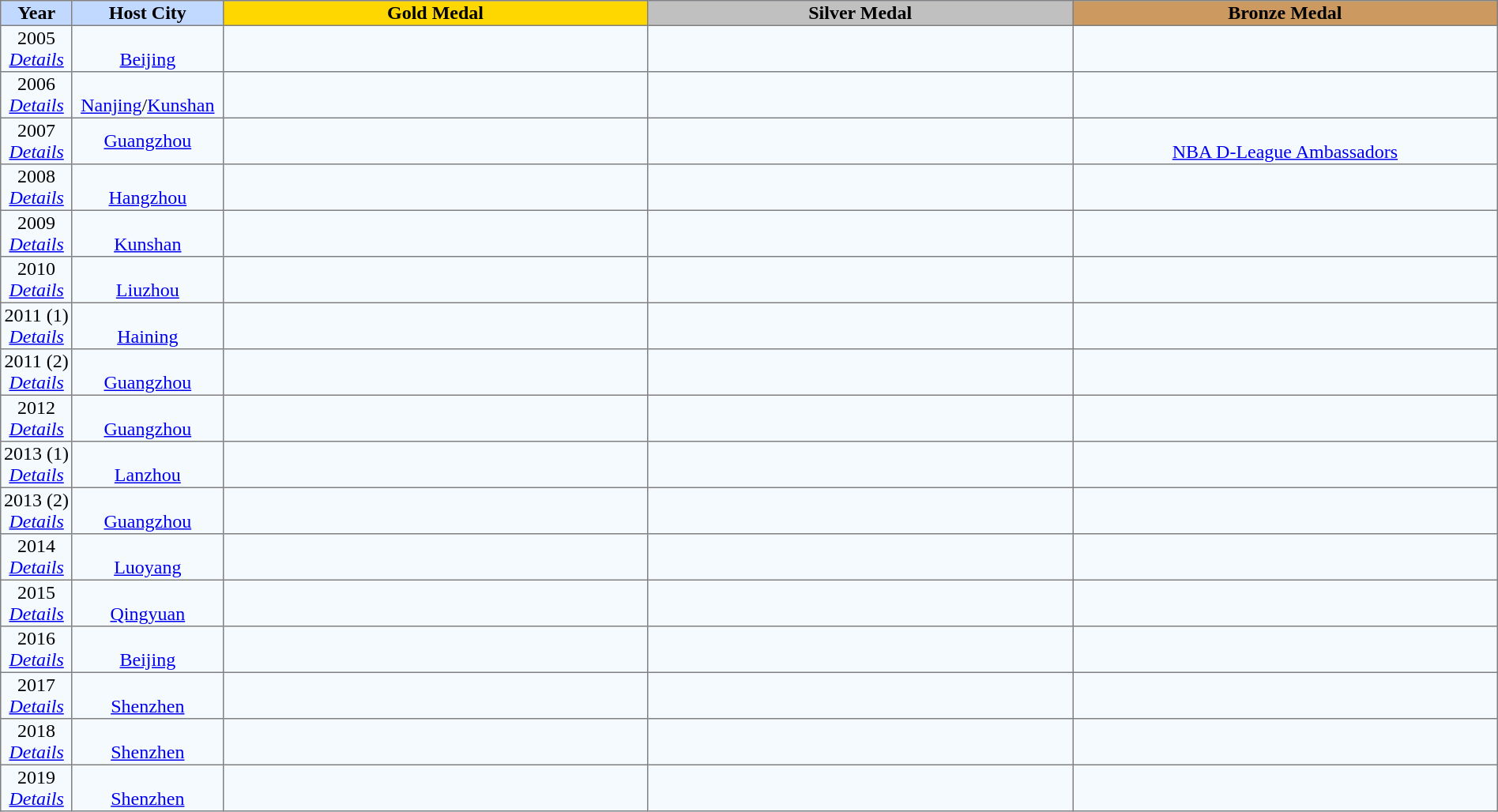<table border=1 style="border-collapse:collapse; text-align:center">
<tr bgcolor=#C1D8FF>
<th width=1%>Year</th>
<th width=1%>Host City</th>
<th width=15% bgcolor=gold>Gold Medal</th>
<th width=15% bgcolor=silver>Silver Medal</th>
<th width=15% bgcolor=cc996>Bronze Medal</th>
</tr>
<tr bgcolor=#F5FAFF>
<td>2005<br><em><a href='#'>Details</a></em></td>
<td><br><a href='#'>Beijing</a></td>
<td><strong></strong></td>
<td></td>
<td></td>
</tr>
<tr bgcolor=#F5FAFF>
<td>2006<br><em><a href='#'>Details</a></em></td>
<td><br><a href='#'>Nanjing</a>/<a href='#'>Kunshan</a></td>
<td><strong></strong></td>
<td></td>
<td></td>
</tr>
<tr bgcolor=#F5FAFF>
<td>2007<br><em><a href='#'>Details</a></em></td>
<td> <a href='#'>Guangzhou</a><br></td>
<td><strong></strong></td>
<td></td>
<td><br><a href='#'>NBA D-League Ambassadors</a></td>
</tr>
<tr bgcolor=#F5FAFF>
<td>2008<br><em><a href='#'>Details</a></em></td>
<td><br><a href='#'>Hangzhou</a></td>
<td><strong></strong></td>
<td></td>
<td></td>
</tr>
<tr bgcolor=#F5FAFF>
<td>2009<br><em><a href='#'>Details</a></em></td>
<td><br><a href='#'>Kunshan</a></td>
<td><strong></strong></td>
<td></td>
<td></td>
</tr>
<tr bgcolor=#F5FAFF>
<td>2010<br><em><a href='#'>Details</a></em></td>
<td><br><a href='#'>Liuzhou</a></td>
<td><strong></strong></td>
<td></td>
<td></td>
</tr>
<tr bgcolor=#F5FAFF>
<td>2011 (1)<br><em><a href='#'>Details</a></em></td>
<td><br><a href='#'>Haining</a></td>
<td><strong></strong></td>
<td></td>
<td></td>
</tr>
<tr bgcolor=#F5FAFF>
<td>2011 (2)<br><em><a href='#'>Details</a></em></td>
<td><br><a href='#'>Guangzhou</a></td>
<td><strong></strong></td>
<td></td>
<td></td>
</tr>
<tr bgcolor=#F5FAFF>
<td>2012<br><em><a href='#'>Details</a></em></td>
<td><br><a href='#'>Guangzhou</a></td>
<td><strong></strong></td>
<td></td>
<td></td>
</tr>
<tr bgcolor=#F5FAFF>
<td>2013 (1)<br><em><a href='#'>Details</a></em></td>
<td><br><a href='#'>Lanzhou</a></td>
<td><strong></strong></td>
<td></td>
<td></td>
</tr>
<tr bgcolor=#F5FAFF>
<td>2013 (2)<br><em><a href='#'>Details</a></em></td>
<td><br><a href='#'>Guangzhou</a></td>
<td><strong></strong></td>
<td></td>
<td></td>
</tr>
<tr bgcolor=#F5FAFF>
<td>2014<br><em><a href='#'>Details</a></em></td>
<td><br><a href='#'>Luoyang</a></td>
<td><strong></strong></td>
<td></td>
<td></td>
</tr>
<tr bgcolor=#F5FAFF>
<td>2015<br><em><a href='#'>Details</a></em></td>
<td><br><a href='#'>Qingyuan</a></td>
<td><strong></strong></td>
<td></td>
<td></td>
</tr>
<tr bgcolor=#F5FAFF>
<td>2016<br><em><a href='#'>Details</a></em></td>
<td><br><a href='#'>Beijing</a></td>
<td><strong></strong></td>
<td></td>
<td></td>
</tr>
<tr bgcolor=#F5FAFF>
<td>2017<br><em><a href='#'>Details</a></em></td>
<td><br><a href='#'>Shenzhen</a></td>
<td><strong></strong></td>
<td></td>
<td></td>
</tr>
<tr bgcolor=#F5FAFF>
<td>2018<br><em><a href='#'>Details</a></em></td>
<td><br><a href='#'>Shenzhen</a></td>
<td><strong></strong></td>
<td></td>
<td></td>
</tr>
<tr bgcolor=#F5FAFF>
<td>2019<br><em><a href='#'>Details</a></em></td>
<td><br><a href='#'>Shenzhen</a></td>
<td><strong></strong></td>
<td></td>
<td></td>
</tr>
</table>
